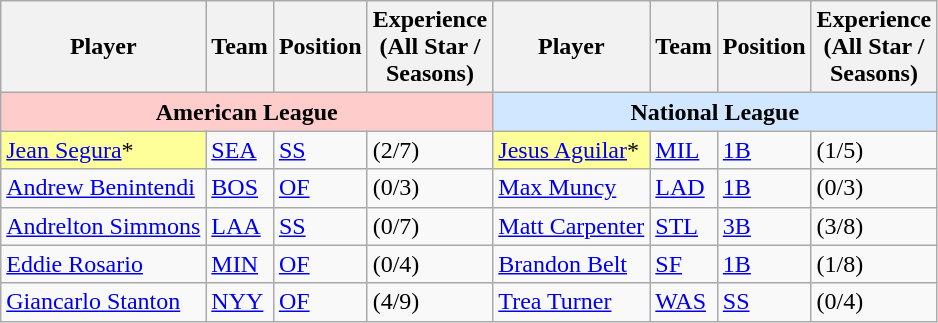<table class="wikitable">
<tr>
<th>Player</th>
<th>Team</th>
<th>Position</th>
<th>Experience<br>(All Star / <br>Seasons)</th>
<th>Player</th>
<th>Team</th>
<th>Position</th>
<th>Experience<br>(All Star / <br>Seasons)</th>
</tr>
<tr>
<th colspan="4" style="background:#fcc;">American League</th>
<th colspan="4" style="background:#d0e7ff;">National League</th>
</tr>
<tr>
<td style="background:#FFFF99"><a href='#'>Jean Segura</a>*</td>
<td><a href='#'>SEA</a></td>
<td><a href='#'>SS</a></td>
<td>(2/7)</td>
<td style="background:#FFFF99"><a href='#'>Jesus Aguilar</a>*</td>
<td><a href='#'>MIL</a></td>
<td><a href='#'>1B</a></td>
<td>(1/5)</td>
</tr>
<tr>
<td><a href='#'>Andrew Benintendi</a></td>
<td><a href='#'>BOS</a></td>
<td><a href='#'>OF</a></td>
<td>(0/3)</td>
<td><a href='#'>Max Muncy</a></td>
<td><a href='#'>LAD</a></td>
<td><a href='#'>1B</a></td>
<td>(0/3)</td>
</tr>
<tr>
<td><a href='#'>Andrelton Simmons</a></td>
<td><a href='#'>LAA</a></td>
<td><a href='#'>SS</a></td>
<td>(0/7)</td>
<td><a href='#'>Matt Carpenter</a></td>
<td><a href='#'>STL</a></td>
<td><a href='#'>3B</a></td>
<td>(3/8)</td>
</tr>
<tr>
<td><a href='#'>Eddie Rosario</a></td>
<td><a href='#'>MIN</a></td>
<td><a href='#'>OF</a></td>
<td>(0/4)</td>
<td><a href='#'>Brandon Belt</a></td>
<td><a href='#'>SF</a></td>
<td><a href='#'>1B</a></td>
<td>(1/8)</td>
</tr>
<tr>
<td><a href='#'>Giancarlo Stanton</a></td>
<td><a href='#'>NYY</a></td>
<td><a href='#'>OF</a></td>
<td>(4/9)</td>
<td><a href='#'>Trea Turner</a></td>
<td><a href='#'>WAS</a></td>
<td><a href='#'>SS</a></td>
<td>(0/4)</td>
</tr>
</table>
